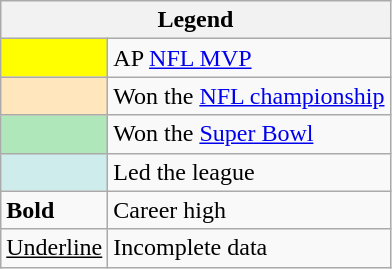<table class="wikitable">
<tr>
<th colspan="2">Legend</th>
</tr>
<tr>
<td style="background:#ffff00; width:3em;"></td>
<td>AP <a href='#'>NFL MVP</a></td>
</tr>
<tr>
<td style="background:#ffe6bd; width:3em;"></td>
<td>Won the <a href='#'>NFL championship</a></td>
</tr>
<tr>
<td style="background:#afe6ba; width:3em;"></td>
<td>Won the <a href='#'>Super Bowl</a></td>
</tr>
<tr>
<td style="background:#cfecec; width:3em;"></td>
<td>Led the league</td>
</tr>
<tr>
<td style="width:3em;"><strong>Bold</strong></td>
<td>Career high</td>
</tr>
<tr>
<td style="width:3em;"><u>Underline</u></td>
<td>Incomplete data</td>
</tr>
</table>
